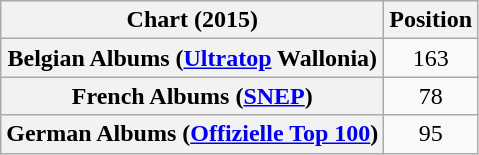<table class="wikitable sortable plainrowheaders" style="text-align:center">
<tr>
<th scope="col">Chart (2015)</th>
<th scope="col">Position</th>
</tr>
<tr>
<th scope="row">Belgian Albums (<a href='#'>Ultratop</a> Wallonia)</th>
<td>163</td>
</tr>
<tr>
<th scope="row">French Albums (<a href='#'>SNEP</a>)</th>
<td>78</td>
</tr>
<tr>
<th scope="row">German Albums (<a href='#'>Offizielle Top 100</a>)</th>
<td>95</td>
</tr>
</table>
